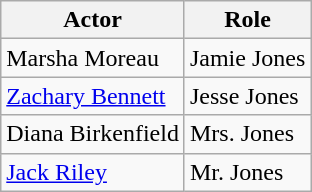<table class="wikitable">
<tr>
<th>Actor</th>
<th>Role</th>
</tr>
<tr>
<td>Marsha Moreau</td>
<td>Jamie Jones</td>
</tr>
<tr>
<td><a href='#'>Zachary Bennett</a></td>
<td>Jesse Jones</td>
</tr>
<tr>
<td>Diana Birkenfield</td>
<td>Mrs. Jones</td>
</tr>
<tr>
<td><a href='#'>Jack Riley</a></td>
<td>Mr. Jones</td>
</tr>
</table>
